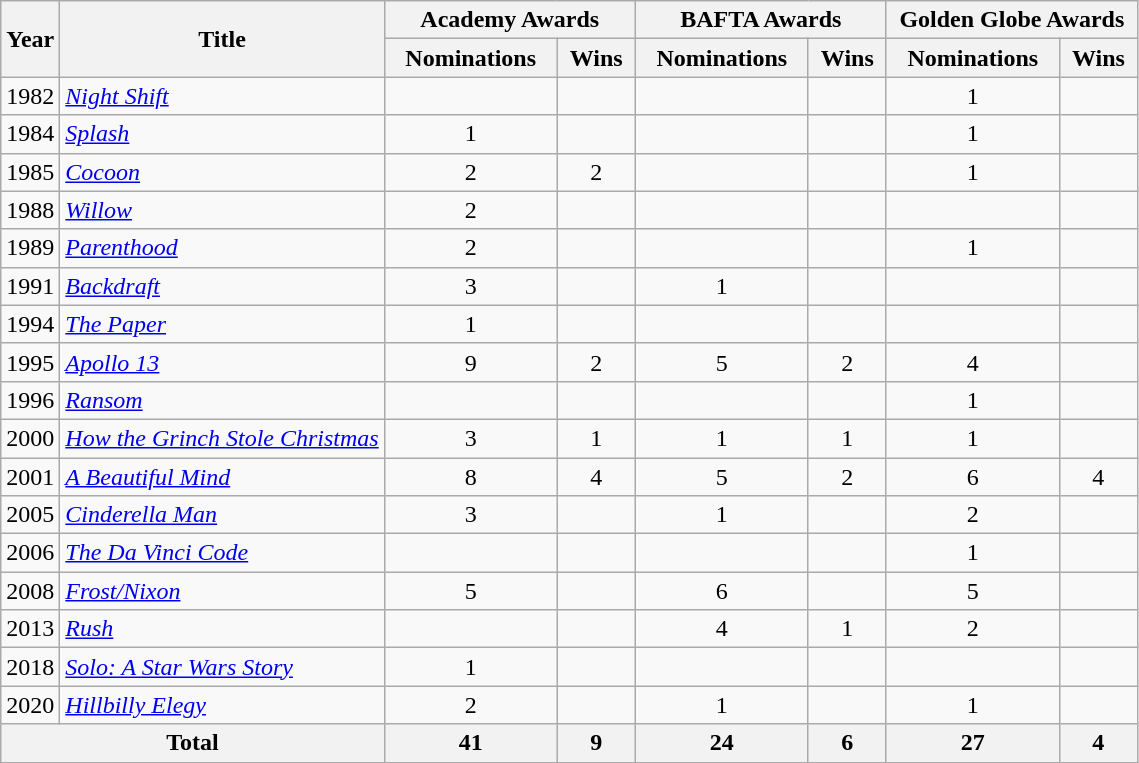<table class="wikitable">
<tr>
<th rowspan="2">Year</th>
<th rowspan="2">Title</th>
<th colspan="2" style="text-align:center;" width=160>Academy Awards</th>
<th colspan="2" style="text-align:center;" width=160>BAFTA Awards</th>
<th colspan="2" style="text-align:center;" width=160>Golden Globe Awards</th>
</tr>
<tr>
<th>Nominations</th>
<th>Wins</th>
<th>Nominations</th>
<th>Wins</th>
<th>Nominations</th>
<th>Wins</th>
</tr>
<tr>
<td>1982</td>
<td><em><a href='#'>Night Shift</a></em></td>
<td></td>
<td></td>
<td></td>
<td></td>
<td align=center>1</td>
<td></td>
</tr>
<tr>
<td>1984</td>
<td><em><a href='#'>Splash</a></em></td>
<td align=center>1</td>
<td></td>
<td></td>
<td></td>
<td align=center>1</td>
<td></td>
</tr>
<tr>
<td>1985</td>
<td><em><a href='#'>Cocoon</a></em></td>
<td align=center>2</td>
<td align=center>2</td>
<td></td>
<td></td>
<td align=center>1</td>
<td></td>
</tr>
<tr>
<td>1988</td>
<td><em><a href='#'>Willow</a></em></td>
<td align=center>2</td>
<td></td>
<td></td>
<td></td>
<td></td>
<td></td>
</tr>
<tr>
<td>1989</td>
<td><em><a href='#'>Parenthood</a></em></td>
<td align=center>2</td>
<td></td>
<td></td>
<td></td>
<td align=center>1</td>
<td></td>
</tr>
<tr>
<td>1991</td>
<td><em><a href='#'>Backdraft</a></em></td>
<td align=center>3</td>
<td></td>
<td align=center>1</td>
<td></td>
<td></td>
<td></td>
</tr>
<tr>
<td>1994</td>
<td><em><a href='#'>The Paper</a></em></td>
<td align=center>1</td>
<td></td>
<td></td>
<td></td>
<td></td>
<td></td>
</tr>
<tr>
<td>1995</td>
<td><em><a href='#'>Apollo 13</a></em></td>
<td align=center>9</td>
<td align=center>2</td>
<td align=center>5</td>
<td align=center>2</td>
<td align=center>4</td>
<td></td>
</tr>
<tr>
<td>1996</td>
<td><em><a href='#'>Ransom</a></em></td>
<td></td>
<td></td>
<td></td>
<td></td>
<td align=center>1</td>
<td></td>
</tr>
<tr>
<td>2000</td>
<td><em><a href='#'>How the Grinch Stole Christmas</a></em></td>
<td align=center>3</td>
<td align=center>1</td>
<td align=center>1</td>
<td align=center>1</td>
<td align=center>1</td>
<td></td>
</tr>
<tr>
<td>2001</td>
<td><em><a href='#'>A Beautiful Mind</a></em></td>
<td align=center>8</td>
<td align=center>4</td>
<td align=center>5</td>
<td align=center>2</td>
<td align=center>6</td>
<td align=center>4</td>
</tr>
<tr>
<td>2005</td>
<td><em><a href='#'>Cinderella Man</a></em></td>
<td align=center>3</td>
<td></td>
<td align=center>1</td>
<td></td>
<td align=center>2</td>
<td></td>
</tr>
<tr>
<td>2006</td>
<td><em><a href='#'>The Da Vinci Code</a></em></td>
<td></td>
<td></td>
<td></td>
<td></td>
<td align=center>1</td>
<td></td>
</tr>
<tr>
<td>2008</td>
<td><em><a href='#'>Frost/Nixon</a></em></td>
<td align=center>5</td>
<td></td>
<td align=center>6</td>
<td></td>
<td align=center>5</td>
<td></td>
</tr>
<tr>
<td>2013</td>
<td><em><a href='#'>Rush</a></em></td>
<td></td>
<td></td>
<td align=center>4</td>
<td align=center>1</td>
<td align=center>2</td>
<td></td>
</tr>
<tr>
<td>2018</td>
<td><em><a href='#'>Solo: A Star Wars Story</a></em></td>
<td align=center>1</td>
<td></td>
<td></td>
<td></td>
<td></td>
<td></td>
</tr>
<tr>
<td>2020</td>
<td><em><a href='#'>Hillbilly Elegy</a></em></td>
<td align=center>2</td>
<td></td>
<td align=center>1</td>
<td></td>
<td align=center>1</td>
<td></td>
</tr>
<tr>
<th colspan="2">Total</th>
<th align=center>41</th>
<th align=center>9</th>
<th align=center>24</th>
<th align=center>6</th>
<th align=center>27</th>
<th align=center>4</th>
</tr>
</table>
